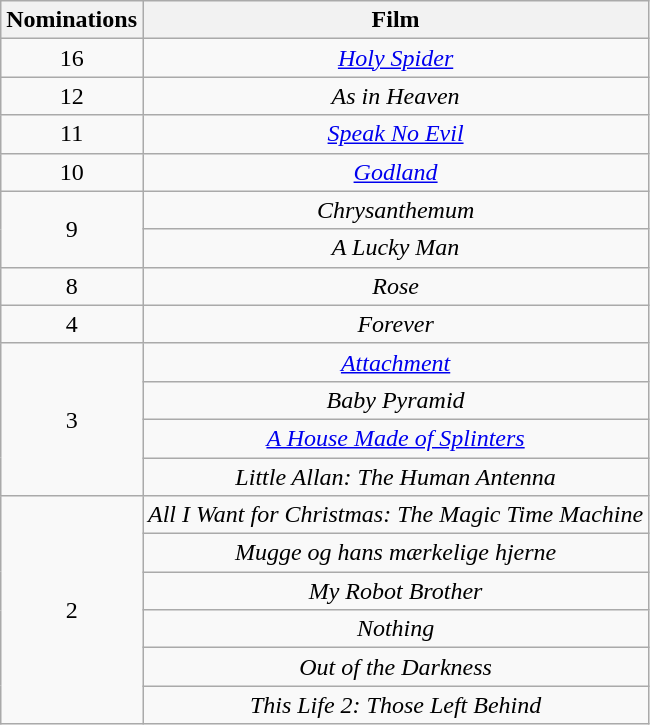<table class="wikitable plainrowheaders" rowspan=2 style="text-align: center;" border="2" background: #f6e39c;>
<tr>
<th scope="col" style="width:55px;">Nominations</th>
<th scope="col" style="text-align:center;">Film</th>
</tr>
<tr>
<td>16</td>
<td><em><a href='#'>Holy Spider</a></em></td>
</tr>
<tr>
<td>12</td>
<td><em>As in Heaven</em></td>
</tr>
<tr>
<td>11</td>
<td><em><a href='#'>Speak No Evil</a></em></td>
</tr>
<tr>
<td>10</td>
<td><em><a href='#'>Godland</a></em></td>
</tr>
<tr>
<td rowspan="2">9</td>
<td><em>Chrysanthemum</em></td>
</tr>
<tr>
<td><em>A Lucky Man</em></td>
</tr>
<tr>
<td>8</td>
<td><em>Rose</em></td>
</tr>
<tr>
<td>4</td>
<td><em>Forever</em></td>
</tr>
<tr>
<td rowspan="4">3</td>
<td><em><a href='#'>Attachment</a></em></td>
</tr>
<tr>
<td><em>Baby Pyramid</em></td>
</tr>
<tr>
<td><em><a href='#'>A House Made of Splinters</a></em></td>
</tr>
<tr>
<td><em>Little Allan: The Human Antenna</em></td>
</tr>
<tr>
<td rowspan="6">2</td>
<td><em>All I Want for Christmas: The Magic Time Machine</em></td>
</tr>
<tr>
<td><em>Mugge og hans mærkelige hjerne</em></td>
</tr>
<tr>
<td><em>My Robot Brother</em></td>
</tr>
<tr>
<td><em>Nothing</em></td>
</tr>
<tr>
<td><em>Out of the Darkness</em></td>
</tr>
<tr>
<td><em>This Life 2: Those Left Behind</em></td>
</tr>
</table>
